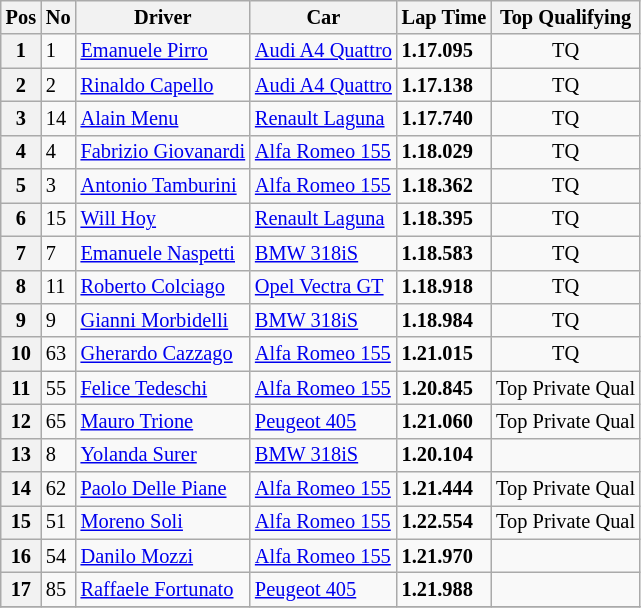<table class="wikitable" style="font-size: 85%;">
<tr>
<th>Pos</th>
<th>No</th>
<th>Driver</th>
<th>Car</th>
<th>Lap Time</th>
<th>Top Qualifying</th>
</tr>
<tr>
<th>1</th>
<td>1</td>
<td> <a href='#'>Emanuele Pirro</a></td>
<td><a href='#'>Audi A4 Quattro</a></td>
<td><strong>1.17.095</strong></td>
<td align=center>TQ</td>
</tr>
<tr>
<th>2</th>
<td>2</td>
<td> <a href='#'>Rinaldo Capello</a></td>
<td><a href='#'>Audi A4 Quattro</a></td>
<td><strong>1.17.138</strong></td>
<td align=center>TQ</td>
</tr>
<tr>
<th>3</th>
<td>14</td>
<td> <a href='#'>Alain Menu</a></td>
<td><a href='#'>Renault Laguna</a></td>
<td><strong>1.17.740</strong></td>
<td align=center>TQ</td>
</tr>
<tr>
<th>4</th>
<td>4</td>
<td> <a href='#'>Fabrizio Giovanardi</a></td>
<td><a href='#'>Alfa Romeo 155</a></td>
<td><strong>1.18.029</strong></td>
<td align=center>TQ</td>
</tr>
<tr>
<th>5</th>
<td>3</td>
<td> <a href='#'>Antonio Tamburini</a></td>
<td><a href='#'>Alfa Romeo 155</a></td>
<td><strong>1.18.362</strong></td>
<td align=center>TQ</td>
</tr>
<tr>
<th>6</th>
<td>15</td>
<td> <a href='#'>Will Hoy</a></td>
<td><a href='#'>Renault Laguna</a></td>
<td><strong>1.18.395</strong></td>
<td align=center>TQ</td>
</tr>
<tr>
<th>7</th>
<td>7</td>
<td> <a href='#'>Emanuele Naspetti</a></td>
<td><a href='#'>BMW 318iS</a></td>
<td><strong>1.18.583</strong></td>
<td align=center>TQ</td>
</tr>
<tr>
<th>8</th>
<td>11</td>
<td> <a href='#'>Roberto Colciago</a></td>
<td><a href='#'> Opel Vectra GT</a></td>
<td><strong>1.18.918</strong></td>
<td align=center>TQ</td>
</tr>
<tr>
<th>9</th>
<td>9</td>
<td> <a href='#'>Gianni Morbidelli</a></td>
<td><a href='#'>BMW 318iS</a></td>
<td><strong>1.18.984</strong></td>
<td align=center>TQ</td>
</tr>
<tr>
<th>10</th>
<td>63</td>
<td> <a href='#'>Gherardo Cazzago</a></td>
<td><a href='#'>Alfa Romeo 155</a></td>
<td><strong>1.21.015</strong></td>
<td align=center>TQ</td>
</tr>
<tr>
<th>11</th>
<td>55</td>
<td> <a href='#'>Felice Tedeschi</a></td>
<td><a href='#'>Alfa Romeo 155</a></td>
<td><strong>1.20.845</strong></td>
<td align=center>Top Private Qual</td>
</tr>
<tr>
<th>12</th>
<td>65</td>
<td> <a href='#'>Mauro Trione</a></td>
<td><a href='#'>Peugeot 405</a></td>
<td><strong>1.21.060</strong></td>
<td align=center>Top Private Qual</td>
</tr>
<tr>
<th>13</th>
<td>8</td>
<td> <a href='#'>Yolanda Surer</a></td>
<td><a href='#'>BMW 318iS</a></td>
<td><strong>1.20.104</strong></td>
<td></td>
</tr>
<tr>
<th>14</th>
<td>62</td>
<td> <a href='#'>Paolo Delle Piane</a></td>
<td><a href='#'>Alfa Romeo 155</a></td>
<td><strong>1.21.444</strong></td>
<td align=center>Top Private Qual</td>
</tr>
<tr>
<th>15</th>
<td>51</td>
<td> <a href='#'>Moreno Soli</a></td>
<td><a href='#'>Alfa Romeo 155</a></td>
<td><strong>1.22.554</strong></td>
<td align=center>Top Private Qual</td>
</tr>
<tr>
<th>16</th>
<td>54</td>
<td> <a href='#'>Danilo Mozzi</a></td>
<td><a href='#'>Alfa Romeo 155</a></td>
<td><strong>1.21.970</strong></td>
<td></td>
</tr>
<tr>
<th>17</th>
<td>85</td>
<td> <a href='#'>Raffaele Fortunato</a></td>
<td><a href='#'>Peugeot 405</a></td>
<td><strong>1.21.988</strong></td>
<td></td>
</tr>
<tr>
</tr>
</table>
